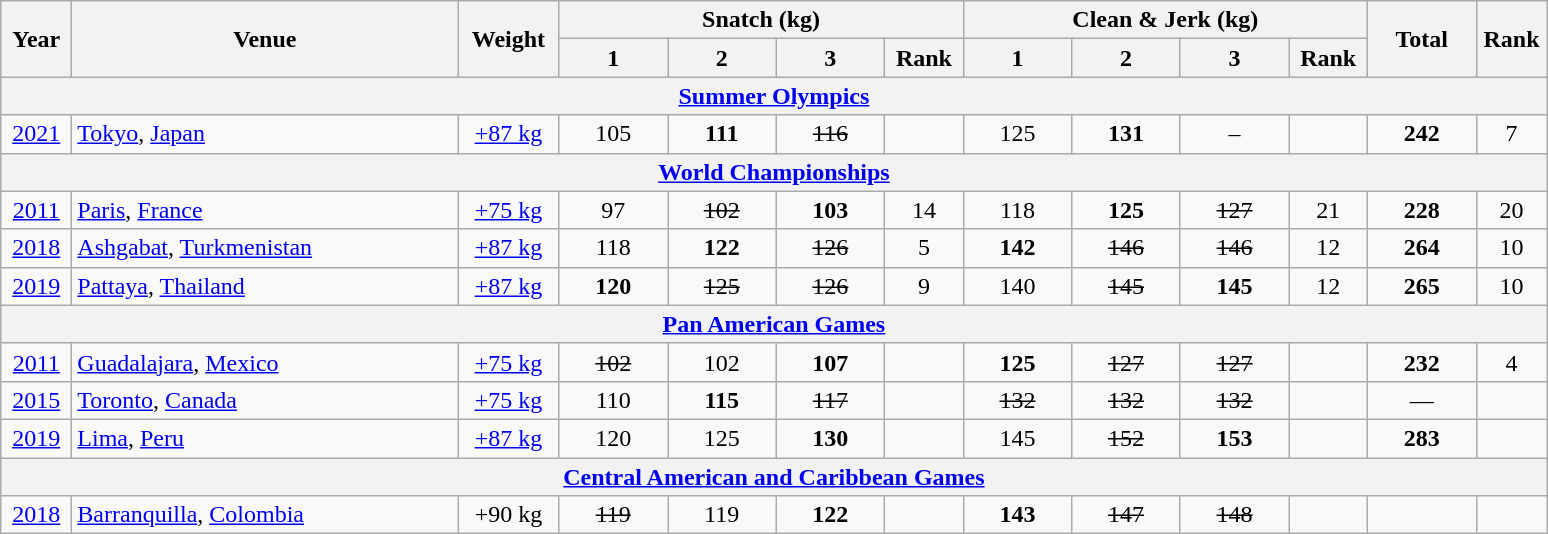<table class = "wikitable" style="text-align:center;">
<tr>
<th rowspan=2 width=40>Year</th>
<th rowspan=2 width=250>Venue</th>
<th rowspan=2 width=60>Weight</th>
<th colspan=4>Snatch (kg)</th>
<th colspan=4>Clean & Jerk (kg)</th>
<th rowspan=2 width=65>Total</th>
<th rowspan=2 width=40>Rank</th>
</tr>
<tr>
<th width=65>1</th>
<th width=65>2</th>
<th width=65>3</th>
<th width=45>Rank</th>
<th width=65>1</th>
<th width=65>2</th>
<th width=65>3</th>
<th width=45>Rank</th>
</tr>
<tr>
<th colspan=13><a href='#'>Summer Olympics</a></th>
</tr>
<tr>
<td><a href='#'>2021</a></td>
<td align=left> <a href='#'>Tokyo</a>, <a href='#'>Japan</a></td>
<td><a href='#'>+87 kg</a></td>
<td>105</td>
<td><strong>111</strong></td>
<td><s>116</s></td>
<td></td>
<td>125</td>
<td><strong>131</strong></td>
<td>–</td>
<td></td>
<td><strong>242</strong></td>
<td>7</td>
</tr>
<tr>
<th colspan=13><a href='#'>World Championships</a></th>
</tr>
<tr>
<td><a href='#'>2011</a></td>
<td align=left> <a href='#'>Paris</a>, <a href='#'>France</a></td>
<td><a href='#'>+75 kg</a></td>
<td>97</td>
<td><s>102</s></td>
<td><strong>103</strong></td>
<td>14</td>
<td>118</td>
<td><strong>125</strong></td>
<td><s>127</s></td>
<td>21</td>
<td><strong>228</strong></td>
<td>20</td>
</tr>
<tr>
<td><a href='#'>2018</a></td>
<td align=left> <a href='#'>Ashgabat</a>, <a href='#'>Turkmenistan</a></td>
<td><a href='#'>+87 kg</a></td>
<td>118</td>
<td><strong>122</strong></td>
<td><s>126</s></td>
<td>5</td>
<td><strong>142</strong></td>
<td><s>146</s></td>
<td><s>146</s></td>
<td>12</td>
<td><strong>264</strong></td>
<td>10</td>
</tr>
<tr>
<td><a href='#'>2019</a></td>
<td align=left> <a href='#'>Pattaya</a>, <a href='#'>Thailand</a></td>
<td><a href='#'>+87 kg</a></td>
<td><strong>120</strong></td>
<td><s>125</s></td>
<td><s>126</s></td>
<td>9</td>
<td>140</td>
<td><s>145</s></td>
<td><strong>145</strong></td>
<td>12</td>
<td><strong>265</strong></td>
<td>10</td>
</tr>
<tr>
<th colspan=13><a href='#'>Pan American Games</a></th>
</tr>
<tr>
<td><a href='#'>2011</a></td>
<td align=left> <a href='#'>Guadalajara</a>, <a href='#'>Mexico</a></td>
<td><a href='#'>+75 kg</a></td>
<td><s>102</s></td>
<td>102</td>
<td><strong>107</strong></td>
<td></td>
<td><strong>125</strong></td>
<td><s>127</s></td>
<td><s>127</s></td>
<td></td>
<td><strong>232</strong></td>
<td>4</td>
</tr>
<tr>
<td><a href='#'>2015</a></td>
<td align=left> <a href='#'>Toronto</a>, <a href='#'>Canada</a></td>
<td><a href='#'>+75 kg</a></td>
<td>110</td>
<td><strong>115</strong></td>
<td><s>117</s></td>
<td></td>
<td><s>132</s></td>
<td><s>132</s></td>
<td><s>132</s></td>
<td></td>
<td>—</td>
<td></td>
</tr>
<tr>
<td><a href='#'>2019</a></td>
<td align=left> <a href='#'>Lima</a>, <a href='#'>Peru</a></td>
<td><a href='#'>+87 kg</a></td>
<td>120</td>
<td>125</td>
<td><strong>130</strong></td>
<td></td>
<td>145</td>
<td><s>152</s></td>
<td><strong>153</strong></td>
<td></td>
<td><strong>283</strong></td>
<td></td>
</tr>
<tr>
<th colspan=13><a href='#'>Central American and Caribbean Games</a></th>
</tr>
<tr>
<td><a href='#'>2018</a></td>
<td align=left> <a href='#'>Barranquilla</a>, <a href='#'>Colombia</a></td>
<td>+90 kg</td>
<td><s>119</s></td>
<td>119</td>
<td><strong>122</strong></td>
<td></td>
<td><strong>143</strong></td>
<td><s>147</s></td>
<td><s>148</s></td>
<td></td>
<td></td>
<td></td>
</tr>
</table>
